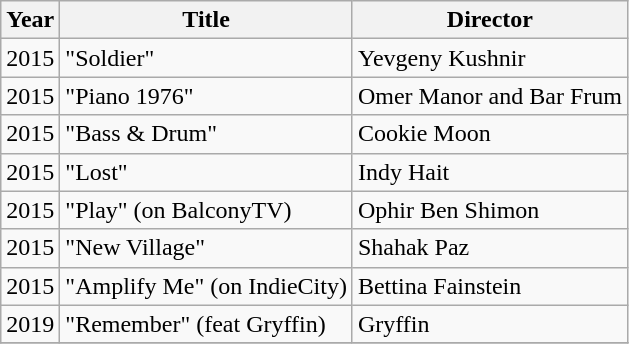<table class="wikitable">
<tr>
<th>Year</th>
<th>Title</th>
<th>Director</th>
</tr>
<tr>
<td>2015</td>
<td>"Soldier"</td>
<td>Yevgeny Kushnir</td>
</tr>
<tr>
<td>2015</td>
<td>"Piano 1976"</td>
<td>Omer Manor and Bar Frum</td>
</tr>
<tr>
<td>2015</td>
<td>"Bass & Drum"</td>
<td>Cookie Moon</td>
</tr>
<tr>
<td>2015</td>
<td>"Lost"</td>
<td>Indy Hait</td>
</tr>
<tr>
<td>2015</td>
<td>"Play" (on BalconyTV)</td>
<td>Ophir Ben Shimon</td>
</tr>
<tr>
<td>2015</td>
<td>"New Village"</td>
<td>Shahak Paz</td>
</tr>
<tr>
<td>2015</td>
<td>"Amplify Me" (on IndieCity)</td>
<td>Bettina Fainstein</td>
</tr>
<tr>
<td>2019</td>
<td>"Remember" (feat Gryffin)</td>
<td>Gryffin</td>
</tr>
<tr>
</tr>
</table>
